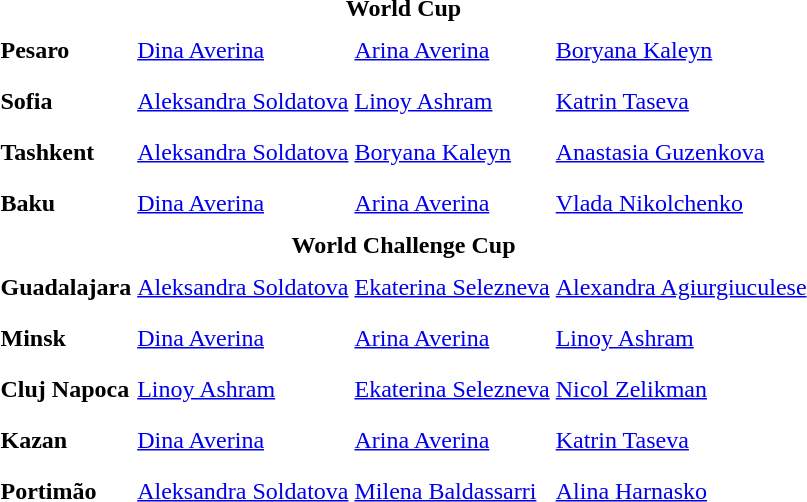<table>
<tr>
<td colspan="4" style="text-align:center;"><strong>World Cup</strong></td>
</tr>
<tr>
<th scope=row style="text-align:left">Pesaro</th>
<td style="height:30px;"> <a href='#'>Dina Averina</a></td>
<td style="height:30px;"> <a href='#'>Arina Averina</a></td>
<td style="height:30px;"> <a href='#'>Boryana Kaleyn</a></td>
</tr>
<tr>
<th scope=row style="text-align:left">Sofia</th>
<td style="height:30px;"> <a href='#'>Aleksandra Soldatova</a></td>
<td style="height:30px;"> <a href='#'>Linoy Ashram</a></td>
<td style="height:30px;"> <a href='#'>Katrin Taseva</a></td>
</tr>
<tr>
<th scope=row style="text-align:left">Tashkent</th>
<td style="height:30px;"> <a href='#'>Aleksandra Soldatova</a></td>
<td style="height:30px;"> <a href='#'>Boryana Kaleyn</a></td>
<td style="height:30px;"> <a href='#'>Anastasia Guzenkova</a></td>
</tr>
<tr>
<th scope=row style="text-align:left">Baku</th>
<td style="height:30px;"> <a href='#'>Dina Averina</a></td>
<td style="height:30px;"> <a href='#'>Arina Averina</a></td>
<td style="height:30px;"> <a href='#'>Vlada Nikolchenko</a></td>
</tr>
<tr>
<td colspan="4" style="text-align:center;"><strong>World Challenge Cup</strong></td>
</tr>
<tr>
<th scope=row style="text-align:left">Guadalajara</th>
<td style="height:30px;"> <a href='#'>Aleksandra Soldatova</a></td>
<td style="height:30px;"> <a href='#'>Ekaterina Selezneva</a></td>
<td style="height:30px;"> <a href='#'>Alexandra Agiurgiuculese</a></td>
</tr>
<tr>
<th scope=row style="text-align:left">Minsk</th>
<td style="height:30px;"> <a href='#'>Dina Averina</a></td>
<td style="height:30px;"> <a href='#'>Arina Averina</a></td>
<td style="height:30px;"> <a href='#'>Linoy Ashram</a></td>
</tr>
<tr>
<th scope=row style="text-align:left">Cluj Napoca</th>
<td style="height:30px;"> <a href='#'>Linoy Ashram</a></td>
<td style="height:30px;"> <a href='#'>Ekaterina Selezneva</a></td>
<td style="height:30px;"> <a href='#'>Nicol Zelikman</a></td>
</tr>
<tr>
<th scope=row style="text-align:left">Kazan</th>
<td style="height:30px;"> <a href='#'>Dina Averina</a></td>
<td style="height:30px;"> <a href='#'>Arina Averina</a></td>
<td style="height:30px;"> <a href='#'>Katrin Taseva</a></td>
</tr>
<tr>
<th scope=row style="text-align:left">Portimão</th>
<td style="height:30px;"> <a href='#'>Aleksandra Soldatova</a></td>
<td style="height:30px;"> <a href='#'>Milena Baldassarri</a></td>
<td style="height:30px;"> <a href='#'>Alina Harnasko</a></td>
</tr>
<tr>
</tr>
</table>
